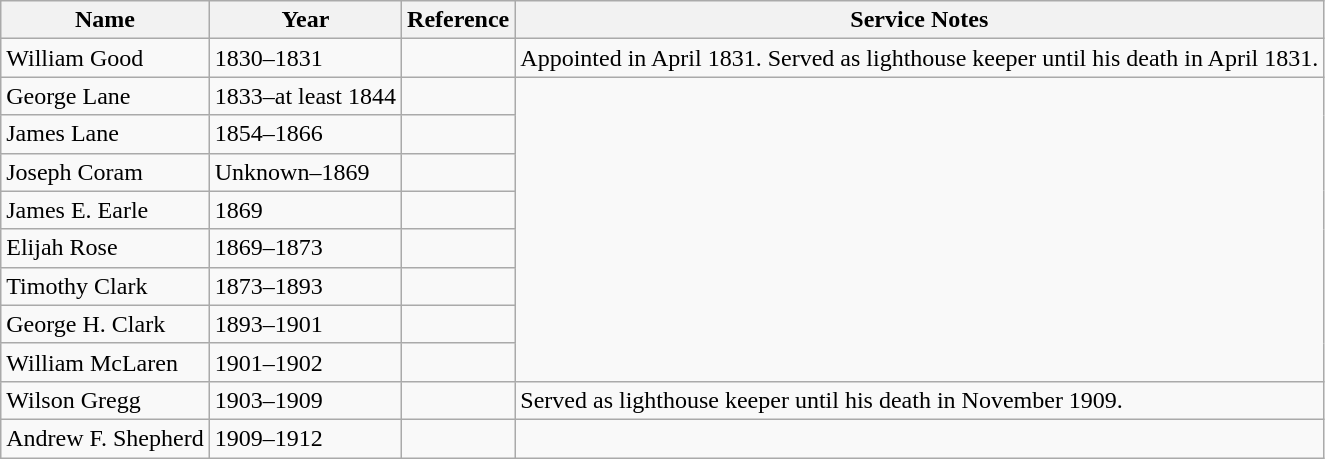<table class="wikitable">
<tr>
<th>Name</th>
<th>Year</th>
<th>Reference</th>
<th>Service Notes</th>
</tr>
<tr>
<td>William Good</td>
<td>1830–1831</td>
<td></td>
<td>Appointed in April 1831. Served as lighthouse keeper until his death in April 1831.</td>
</tr>
<tr>
<td>George Lane</td>
<td>1833–at least 1844</td>
<td></td>
</tr>
<tr>
<td>James Lane</td>
<td>1854–1866</td>
<td></td>
</tr>
<tr>
<td>Joseph Coram</td>
<td>Unknown–1869</td>
<td></td>
</tr>
<tr>
<td>James E. Earle</td>
<td>1869</td>
<td></td>
</tr>
<tr>
<td>Elijah Rose</td>
<td>1869–1873</td>
<td></td>
</tr>
<tr>
<td>Timothy Clark</td>
<td>1873–1893</td>
<td></td>
</tr>
<tr>
<td>George H. Clark</td>
<td>1893–1901</td>
<td></td>
</tr>
<tr>
<td>William McLaren</td>
<td>1901–1902</td>
<td></td>
</tr>
<tr>
<td>Wilson Gregg</td>
<td>1903–1909</td>
<td></td>
<td>Served as lighthouse keeper until his death in November 1909.</td>
</tr>
<tr>
<td>Andrew F. Shepherd</td>
<td>1909–1912</td>
<td></td>
</tr>
</table>
